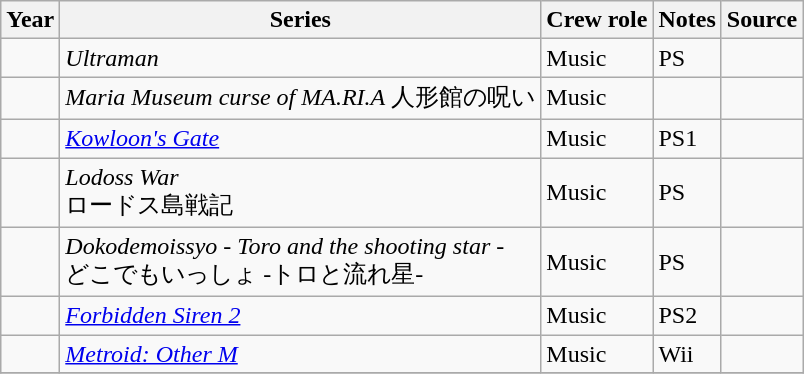<table class="wikitable sortable plainrowheaders">
<tr>
<th>Year</th>
<th>Series</th>
<th>Crew role</th>
<th class="unsortable">Notes</th>
<th class="unsortable">Source</th>
</tr>
<tr>
<td></td>
<td><em>Ultraman</em></td>
<td>Music</td>
<td>PS</td>
<td></td>
</tr>
<tr>
<td></td>
<td><em>Maria Museum curse of MA.RI.A</em> 人形館の呪い</td>
<td>Music</td>
<td PC></td>
</tr>
<tr>
<td></td>
<td><em><a href='#'>Kowloon's Gate</a></em></td>
<td>Music</td>
<td>PS1</td>
<td></td>
</tr>
<tr>
<td></td>
<td><em>Lodoss War</em><br> ロードス島戦記</td>
<td>Music</td>
<td>PS</td>
<td></td>
</tr>
<tr>
<td></td>
<td><em>Dokodemoissyo - Toro and the shooting star -</em><br>どこでもいっしょ -トロと流れ星-</td>
<td>Music</td>
<td>PS</td>
<td></td>
</tr>
<tr>
<td></td>
<td><em><a href='#'>Forbidden Siren 2</a></em></td>
<td>Music</td>
<td>PS2</td>
<td></td>
</tr>
<tr>
<td></td>
<td><em><a href='#'>Metroid: Other M</a></em></td>
<td>Music</td>
<td>Wii</td>
<td></td>
</tr>
<tr>
</tr>
</table>
